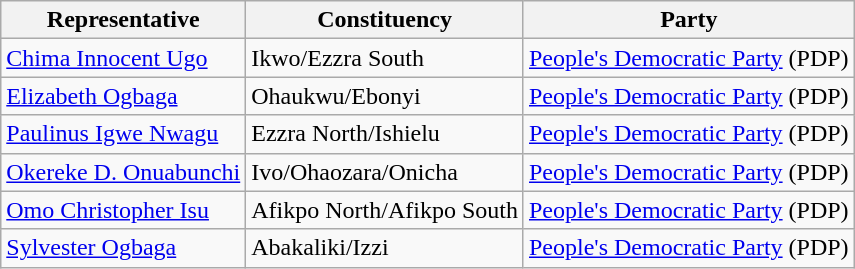<table class="wikitable" border="1">
<tr>
<th>Representative</th>
<th>Constituency</th>
<th>Party</th>
</tr>
<tr>
<td><a href='#'>Chima Innocent Ugo</a></td>
<td>Ikwo/Ezzra South</td>
<td><a href='#'>People's Democratic Party</a> (PDP)</td>
</tr>
<tr>
<td><a href='#'>Elizabeth Ogbaga</a></td>
<td>Ohaukwu/Ebonyi</td>
<td><a href='#'>People's Democratic Party</a> (PDP)</td>
</tr>
<tr>
<td><a href='#'>Paulinus Igwe Nwagu</a></td>
<td>Ezzra North/Ishielu</td>
<td><a href='#'>People's Democratic Party</a> (PDP)</td>
</tr>
<tr>
<td><a href='#'>Okereke D. Onuabunchi</a></td>
<td>Ivo/Ohaozara/Onicha</td>
<td><a href='#'>People's Democratic Party</a> (PDP)</td>
</tr>
<tr>
<td><a href='#'>Omo Christopher Isu</a></td>
<td>Afikpo North/Afikpo South</td>
<td><a href='#'>People's Democratic Party</a> (PDP)</td>
</tr>
<tr>
<td><a href='#'>Sylvester Ogbaga</a></td>
<td>Abakaliki/Izzi</td>
<td><a href='#'>People's Democratic Party</a> (PDP)</td>
</tr>
</table>
